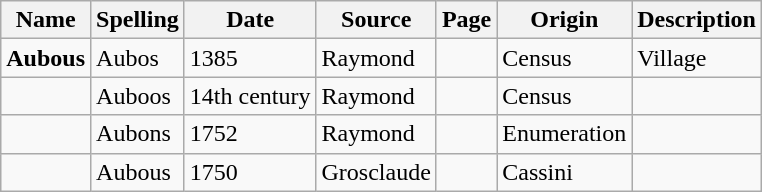<table class="wikitable">
<tr>
<th>Name</th>
<th>Spelling</th>
<th>Date</th>
<th>Source</th>
<th>Page</th>
<th>Origin</th>
<th>Description</th>
</tr>
<tr>
<td><strong>Aubous</strong></td>
<td>Aubos</td>
<td>1385</td>
<td>Raymond</td>
<td></td>
<td>Census</td>
<td>Village</td>
</tr>
<tr>
<td></td>
<td>Auboos</td>
<td>14th century</td>
<td>Raymond</td>
<td></td>
<td>Census</td>
<td></td>
</tr>
<tr>
<td></td>
<td>Aubons</td>
<td>1752</td>
<td>Raymond</td>
<td></td>
<td>Enumeration</td>
<td></td>
</tr>
<tr>
<td></td>
<td>Aubous</td>
<td>1750</td>
<td>Grosclaude</td>
<td></td>
<td>Cassini</td>
<td></td>
</tr>
</table>
